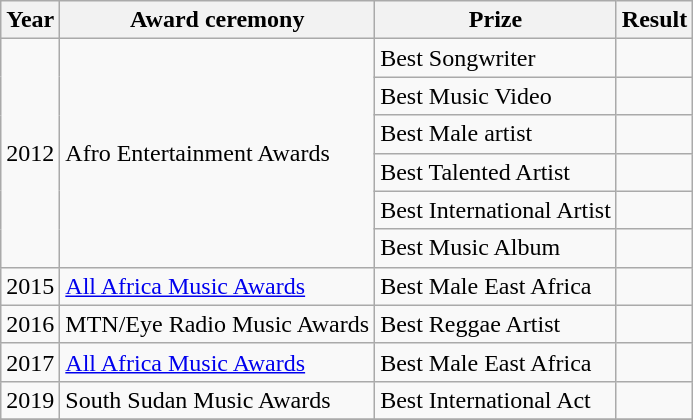<table class ="wikitable">
<tr>
<th>Year</th>
<th>Award ceremony</th>
<th>Prize</th>
<th>Result</th>
</tr>
<tr>
<td rowspan="6">2012</td>
<td rowspan="6">Afro Entertainment Awards</td>
<td>Best Songwriter</td>
<td></td>
</tr>
<tr>
<td>Best Music Video</td>
<td></td>
</tr>
<tr>
<td>Best Male artist</td>
<td></td>
</tr>
<tr>
<td>Best Talented Artist</td>
<td></td>
</tr>
<tr>
<td>Best International Artist</td>
<td></td>
</tr>
<tr>
<td>Best Music Album</td>
<td></td>
</tr>
<tr>
<td>2015</td>
<td><a href='#'>All Africa Music Awards</a></td>
<td>Best Male East Africa</td>
<td></td>
</tr>
<tr>
<td>2016</td>
<td>MTN/Eye Radio Music Awards</td>
<td>Best Reggae Artist</td>
<td></td>
</tr>
<tr>
<td>2017</td>
<td><a href='#'>All Africa Music Awards</a></td>
<td>Best Male East Africa</td>
<td></td>
</tr>
<tr>
<td>2019</td>
<td>South Sudan Music Awards</td>
<td>Best International Act</td>
<td></td>
</tr>
<tr  >
</tr>
</table>
